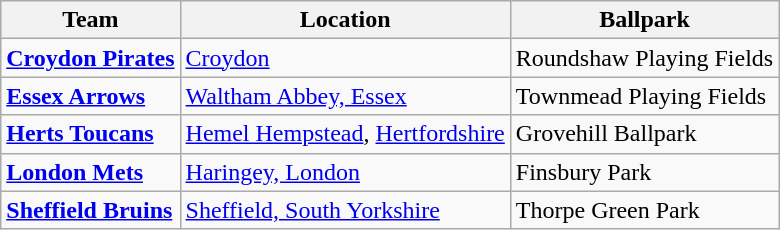<table class="wikitable">
<tr>
<th>Team</th>
<th>Location</th>
<th>Ballpark</th>
</tr>
<tr>
<td><strong><a href='#'>Croydon Pirates</a></strong></td>
<td><a href='#'>Croydon</a></td>
<td>Roundshaw Playing Fields</td>
</tr>
<tr>
<td><strong><a href='#'>Essex Arrows</a></strong></td>
<td><a href='#'>Waltham Abbey, Essex</a></td>
<td>Townmead Playing Fields</td>
</tr>
<tr>
<td><strong><a href='#'>Herts Toucans</a></strong></td>
<td><a href='#'>Hemel Hempstead</a>, <a href='#'>Hertfordshire</a></td>
<td>Grovehill Ballpark</td>
</tr>
<tr>
<td><strong><a href='#'>London Mets</a></strong></td>
<td><a href='#'>Haringey, London</a></td>
<td>Finsbury Park</td>
</tr>
<tr>
<td><strong><a href='#'>Sheffield Bruins</a></strong></td>
<td><a href='#'>Sheffield, South Yorkshire</a></td>
<td>Thorpe Green Park</td>
</tr>
</table>
